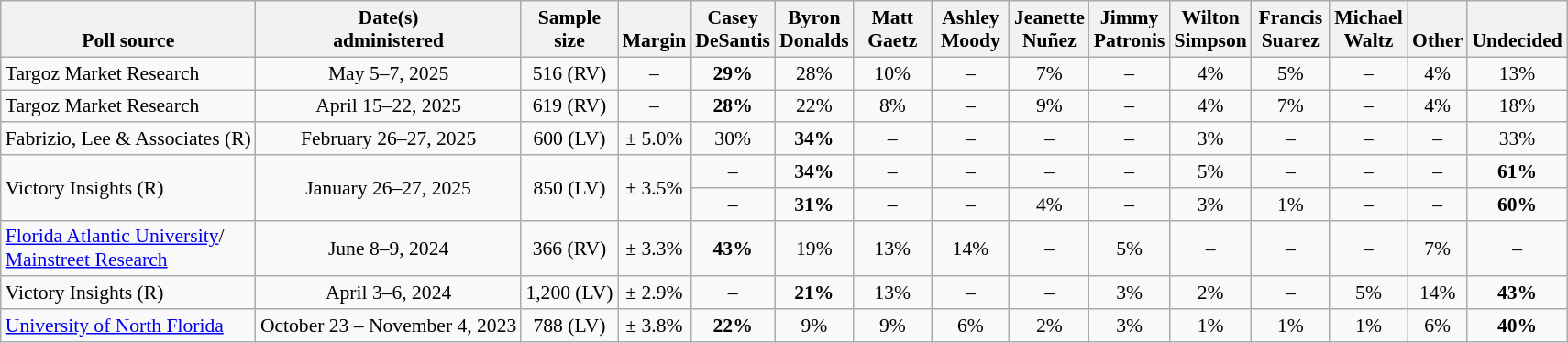<table class="wikitable" style="font-size:90%;text-align:center;">
<tr valign=bottom>
<th>Poll source</th>
<th>Date(s)<br>administered</th>
<th>Sample<br>size</th>
<th>Margin<br></th>
<th style="width:50px;">Casey<br>DeSantis</th>
<th style="width:50px;">Byron<br>Donalds</th>
<th style="width:50px;">Matt<br>Gaetz</th>
<th style="width:50px;">Ashley<br>Moody</th>
<th style="width:50px;">Jeanette<br>Nuñez</th>
<th style="width:50px;">Jimmy<br>Patronis</th>
<th style="width:50px;">Wilton<br>Simpson</th>
<th style="width:50px;">Francis<br>Suarez</th>
<th style="width:50px;">Michael<br>Waltz</th>
<th>Other</th>
<th>Undecided</th>
</tr>
<tr>
<td style="text-align:left;">Targoz Market Research</td>
<td>May 5–7, 2025</td>
<td>516 (RV)</td>
<td>–</td>
<td><strong>29%</strong></td>
<td>28%</td>
<td>10%</td>
<td>–</td>
<td>7%</td>
<td>–</td>
<td>4%</td>
<td>5%</td>
<td>–</td>
<td>4%</td>
<td>13%</td>
</tr>
<tr>
<td style="text-align:left;">Targoz Market Research</td>
<td>April 15–22, 2025</td>
<td>619 (RV)</td>
<td>–</td>
<td><strong>28%</strong></td>
<td>22%</td>
<td>8%</td>
<td>–</td>
<td>9%</td>
<td>–</td>
<td>4%</td>
<td>7%</td>
<td>–</td>
<td>4%</td>
<td>18%</td>
</tr>
<tr>
<td style="text-align:left;">Fabrizio, Lee & Associates (R)</td>
<td>February 26–27, 2025</td>
<td>600 (LV)</td>
<td>± 5.0%</td>
<td>30%</td>
<td><strong>34%</strong></td>
<td>–</td>
<td>–</td>
<td>–</td>
<td>–</td>
<td>3%</td>
<td>–</td>
<td>–</td>
<td>–</td>
<td>33%</td>
</tr>
<tr>
<td rowspan="2" style="text-align:left;">Victory Insights (R)</td>
<td rowspan="2">January 26–27, 2025</td>
<td rowspan="2">850 (LV)</td>
<td rowspan="2">± 3.5%</td>
<td>–</td>
<td><strong>34%</strong></td>
<td>–</td>
<td>–</td>
<td>–</td>
<td>–</td>
<td>5%</td>
<td>–</td>
<td>–</td>
<td>–</td>
<td><strong>61%</strong></td>
</tr>
<tr>
<td>–</td>
<td><strong>31%</strong></td>
<td>–</td>
<td>–</td>
<td>4%</td>
<td>–</td>
<td>3%</td>
<td>1%</td>
<td>–</td>
<td>–</td>
<td><strong>60%</strong></td>
</tr>
<tr>
<td style="text-align:left;"><a href='#'>Florida Atlantic University</a>/<a href='#'><br>Mainstreet Research</a></td>
<td>June 8–9, 2024</td>
<td>366 (RV)</td>
<td>± 3.3%</td>
<td><strong>43%</strong></td>
<td>19%</td>
<td>13%</td>
<td>14%</td>
<td>–</td>
<td>5%</td>
<td>–</td>
<td>–</td>
<td>–</td>
<td>7%</td>
<td>–</td>
</tr>
<tr>
<td style="text-align:left;">Victory Insights (R)</td>
<td>April 3–6, 2024</td>
<td>1,200 (LV)</td>
<td>± 2.9%</td>
<td>–</td>
<td><strong>21%</strong></td>
<td>13%</td>
<td>–</td>
<td>–</td>
<td>3%</td>
<td>2%</td>
<td>–</td>
<td>5%</td>
<td>14%</td>
<td><strong>43%</strong></td>
</tr>
<tr>
<td style="text-align:left;"><a href='#'>University of North Florida</a></td>
<td>October 23 – November 4, 2023</td>
<td>788 (LV)</td>
<td>± 3.8%</td>
<td><strong>22%</strong></td>
<td>9%</td>
<td>9%</td>
<td>6%</td>
<td>2%</td>
<td>3%</td>
<td>1%</td>
<td>1%</td>
<td>1%</td>
<td>6%</td>
<td><strong>40%</strong></td>
</tr>
</table>
